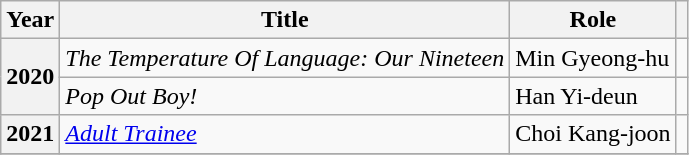<table class="wikitable sortable plainrowheaders">
<tr>
<th>Year</th>
<th>Title</th>
<th>Role</th>
<th></th>
</tr>
<tr>
<th scope="row" rowspan="2">2020</th>
<td><em>The Temperature Of Language: Our Nineteen</em></td>
<td>Min Gyeong-hu</td>
<td></td>
</tr>
<tr>
<td><em>Pop Out Boy!</em></td>
<td>Han Yi-deun</td>
<td></td>
</tr>
<tr>
<th scope="row">2021</th>
<td><em><a href='#'>Adult Trainee</a></em></td>
<td>Choi Kang-joon</td>
<td></td>
</tr>
<tr>
</tr>
</table>
